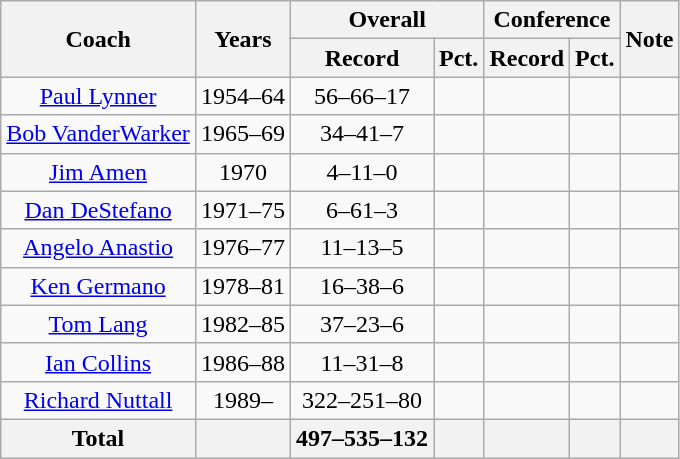<table class="wikitable" style="text-align: center;">
<tr>
<th rowspan="2">Coach</th>
<th rowspan="2">Years</th>
<th colspan="2">Overall</th>
<th colspan="2">Conference</th>
<th rowspan="2">Note</th>
</tr>
<tr>
<th>Record</th>
<th>Pct.</th>
<th>Record</th>
<th>Pct.</th>
</tr>
<tr>
<td><a href='#'>Paul Lynner</a></td>
<td>1954–64</td>
<td>56–66–17</td>
<td></td>
<td></td>
<td></td>
<td></td>
</tr>
<tr>
<td><a href='#'>Bob VanderWarker</a></td>
<td>1965–69</td>
<td>34–41–7</td>
<td></td>
<td></td>
<td></td>
<td></td>
</tr>
<tr>
<td><a href='#'>Jim Amen</a></td>
<td>1970</td>
<td>4–11–0</td>
<td></td>
<td></td>
<td></td>
<td></td>
</tr>
<tr>
<td><a href='#'>Dan DeStefano</a></td>
<td>1971–75</td>
<td>6–61–3</td>
<td></td>
<td></td>
<td></td>
<td></td>
</tr>
<tr>
<td><a href='#'>Angelo Anastio</a></td>
<td>1976–77</td>
<td>11–13–5</td>
<td></td>
<td></td>
<td></td>
<td></td>
</tr>
<tr>
<td><a href='#'>Ken Germano</a></td>
<td>1978–81</td>
<td>16–38–6</td>
<td></td>
<td></td>
<td></td>
<td></td>
</tr>
<tr>
<td><a href='#'>Tom Lang</a></td>
<td>1982–85</td>
<td>37–23–6</td>
<td></td>
<td></td>
<td></td>
<td></td>
</tr>
<tr>
<td><a href='#'>Ian Collins</a></td>
<td>1986–88</td>
<td>11–31–8</td>
<td></td>
<td></td>
<td></td>
<td></td>
</tr>
<tr>
<td><a href='#'>Richard Nuttall</a></td>
<td>1989–</td>
<td>322–251–80</td>
<td></td>
<td></td>
<td></td>
<td></td>
</tr>
<tr>
<th>Total</th>
<th></th>
<th>497–535–132</th>
<th></th>
<th></th>
<th></th>
<th></th>
</tr>
</table>
